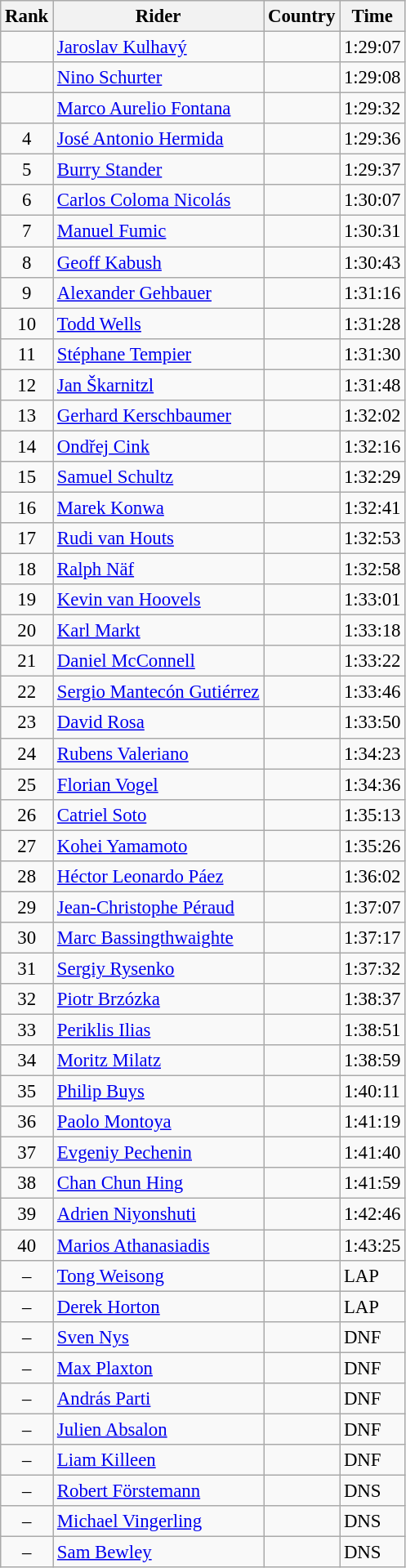<table class="wikitable sortable" style="font-size:95%" style="width:35em;">
<tr>
<th>Rank</th>
<th>Rider</th>
<th>Country</th>
<th>Time</th>
</tr>
<tr>
<td align=center></td>
<td><a href='#'>Jaroslav Kulhavý</a></td>
<td></td>
<td>1:29:07</td>
</tr>
<tr>
<td align=center></td>
<td><a href='#'>Nino Schurter</a></td>
<td></td>
<td>1:29:08</td>
</tr>
<tr>
<td align=center></td>
<td><a href='#'>Marco Aurelio Fontana</a></td>
<td></td>
<td>1:29:32</td>
</tr>
<tr>
<td align=center>4</td>
<td><a href='#'>José Antonio Hermida</a></td>
<td></td>
<td>1:29:36</td>
</tr>
<tr>
<td align=center>5</td>
<td><a href='#'>Burry Stander</a></td>
<td></td>
<td>1:29:37</td>
</tr>
<tr>
<td align=center>6</td>
<td><a href='#'>Carlos Coloma Nicolás</a></td>
<td></td>
<td>1:30:07</td>
</tr>
<tr>
<td align=center>7</td>
<td><a href='#'>Manuel Fumic</a></td>
<td></td>
<td>1:30:31</td>
</tr>
<tr>
<td align=center>8</td>
<td><a href='#'>Geoff Kabush</a></td>
<td></td>
<td>1:30:43</td>
</tr>
<tr>
<td align=center>9</td>
<td><a href='#'>Alexander Gehbauer</a></td>
<td></td>
<td>1:31:16</td>
</tr>
<tr>
<td align=center>10</td>
<td><a href='#'>Todd Wells</a></td>
<td></td>
<td>1:31:28</td>
</tr>
<tr>
<td align=center>11</td>
<td><a href='#'>Stéphane Tempier</a></td>
<td></td>
<td>1:31:30</td>
</tr>
<tr>
<td align=center>12</td>
<td><a href='#'>Jan Škarnitzl</a></td>
<td></td>
<td>1:31:48</td>
</tr>
<tr>
<td align=center>13</td>
<td><a href='#'>Gerhard Kerschbaumer</a></td>
<td></td>
<td>1:32:02</td>
</tr>
<tr>
<td align=center>14</td>
<td><a href='#'>Ondřej Cink</a></td>
<td></td>
<td>1:32:16</td>
</tr>
<tr>
<td align=center>15</td>
<td><a href='#'>Samuel Schultz</a></td>
<td></td>
<td>1:32:29</td>
</tr>
<tr>
<td align=center>16</td>
<td><a href='#'>Marek Konwa</a></td>
<td></td>
<td>1:32:41</td>
</tr>
<tr>
<td align=center>17</td>
<td><a href='#'>Rudi van Houts</a></td>
<td></td>
<td>1:32:53</td>
</tr>
<tr>
<td align=center>18</td>
<td><a href='#'>Ralph Näf</a></td>
<td></td>
<td>1:32:58</td>
</tr>
<tr>
<td align=center>19</td>
<td><a href='#'>Kevin van Hoovels</a></td>
<td></td>
<td>1:33:01</td>
</tr>
<tr>
<td align=center>20</td>
<td><a href='#'>Karl Markt</a></td>
<td></td>
<td>1:33:18</td>
</tr>
<tr>
<td align=center>21</td>
<td><a href='#'>Daniel McConnell</a></td>
<td></td>
<td>1:33:22</td>
</tr>
<tr>
<td align=center>22</td>
<td><a href='#'>Sergio Mantecón Gutiérrez</a></td>
<td></td>
<td>1:33:46</td>
</tr>
<tr>
<td align=center>23</td>
<td><a href='#'>David Rosa</a></td>
<td></td>
<td>1:33:50</td>
</tr>
<tr>
<td align=center>24</td>
<td><a href='#'>Rubens Valeriano</a></td>
<td></td>
<td>1:34:23</td>
</tr>
<tr>
<td align=center>25</td>
<td><a href='#'>Florian Vogel</a></td>
<td></td>
<td>1:34:36</td>
</tr>
<tr>
<td align=center>26</td>
<td><a href='#'>Catriel Soto</a></td>
<td></td>
<td>1:35:13</td>
</tr>
<tr>
<td align=center>27</td>
<td><a href='#'>Kohei Yamamoto</a></td>
<td></td>
<td>1:35:26</td>
</tr>
<tr>
<td align=center>28</td>
<td><a href='#'>Héctor Leonardo Páez</a></td>
<td></td>
<td>1:36:02</td>
</tr>
<tr>
<td align=center>29</td>
<td><a href='#'>Jean-Christophe Péraud</a></td>
<td></td>
<td>1:37:07</td>
</tr>
<tr>
<td align=center>30</td>
<td><a href='#'>Marc Bassingthwaighte</a></td>
<td></td>
<td>1:37:17</td>
</tr>
<tr>
<td align=center>31</td>
<td><a href='#'>Sergiy Rysenko</a></td>
<td></td>
<td>1:37:32</td>
</tr>
<tr>
<td align=center>32</td>
<td><a href='#'>Piotr Brzózka</a></td>
<td></td>
<td>1:38:37</td>
</tr>
<tr>
<td align=center>33</td>
<td><a href='#'>Periklis Ilias</a></td>
<td></td>
<td>1:38:51</td>
</tr>
<tr>
<td align=center>34</td>
<td><a href='#'>Moritz Milatz</a></td>
<td></td>
<td>1:38:59</td>
</tr>
<tr>
<td align=center>35</td>
<td><a href='#'>Philip Buys</a></td>
<td></td>
<td>1:40:11</td>
</tr>
<tr>
<td align=center>36</td>
<td><a href='#'>Paolo Montoya</a></td>
<td></td>
<td>1:41:19</td>
</tr>
<tr>
<td align=center>37</td>
<td><a href='#'>Evgeniy Pechenin</a></td>
<td></td>
<td>1:41:40</td>
</tr>
<tr>
<td align=center>38</td>
<td><a href='#'>Chan Chun Hing</a></td>
<td></td>
<td>1:41:59</td>
</tr>
<tr>
<td align=center>39</td>
<td><a href='#'>Adrien Niyonshuti</a></td>
<td></td>
<td>1:42:46</td>
</tr>
<tr>
<td align=center>40</td>
<td><a href='#'>Marios Athanasiadis</a></td>
<td></td>
<td>1:43:25</td>
</tr>
<tr>
<td align=center>–</td>
<td><a href='#'>Tong Weisong</a></td>
<td></td>
<td>LAP</td>
</tr>
<tr>
<td align=center>–</td>
<td><a href='#'>Derek Horton</a></td>
<td></td>
<td>LAP</td>
</tr>
<tr>
<td align=center>–</td>
<td><a href='#'>Sven Nys</a></td>
<td></td>
<td>DNF</td>
</tr>
<tr>
<td align=center>–</td>
<td><a href='#'>Max Plaxton</a></td>
<td></td>
<td>DNF</td>
</tr>
<tr>
<td align=center>–</td>
<td><a href='#'>András Parti</a></td>
<td></td>
<td>DNF</td>
</tr>
<tr>
<td align=center>–</td>
<td><a href='#'>Julien Absalon</a></td>
<td></td>
<td>DNF</td>
</tr>
<tr>
<td align=center>–</td>
<td><a href='#'>Liam Killeen</a></td>
<td></td>
<td>DNF</td>
</tr>
<tr>
<td align=center>–</td>
<td><a href='#'>Robert Förstemann</a></td>
<td></td>
<td>DNS</td>
</tr>
<tr>
<td align=center>–</td>
<td><a href='#'>Michael Vingerling</a></td>
<td></td>
<td>DNS</td>
</tr>
<tr>
<td align=center>–</td>
<td><a href='#'>Sam Bewley</a></td>
<td></td>
<td>DNS</td>
</tr>
</table>
